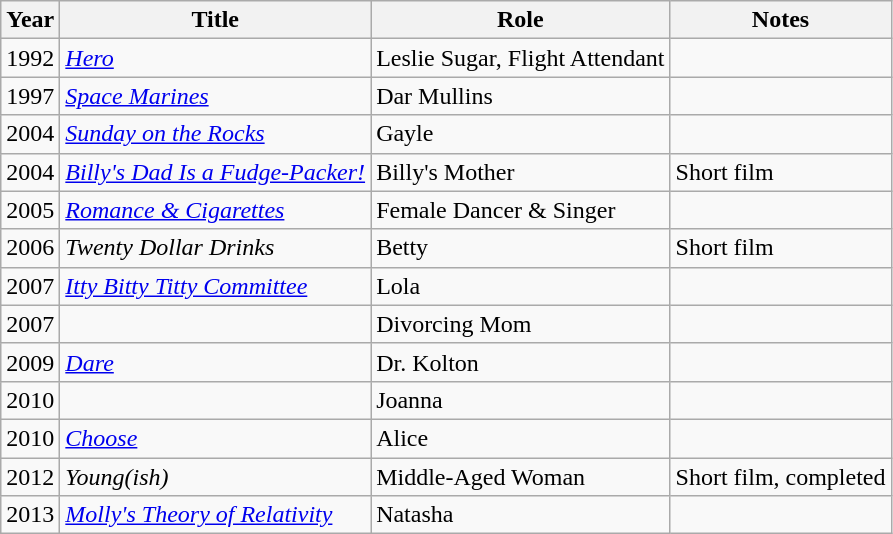<table class="wikitable sortable">
<tr>
<th>Year</th>
<th>Title</th>
<th>Role</th>
<th class="unsortable">Notes</th>
</tr>
<tr>
<td>1992</td>
<td><em><a href='#'>Hero</a></em></td>
<td>Leslie Sugar, Flight Attendant</td>
<td></td>
</tr>
<tr>
<td>1997</td>
<td><em><a href='#'>Space Marines</a></em></td>
<td>Dar Mullins</td>
<td></td>
</tr>
<tr>
<td>2004</td>
<td><em><a href='#'>Sunday on the Rocks</a></em></td>
<td>Gayle</td>
<td></td>
</tr>
<tr>
<td>2004</td>
<td><em><a href='#'>Billy's Dad Is a Fudge-Packer!</a></em></td>
<td>Billy's Mother</td>
<td>Short film</td>
</tr>
<tr>
<td>2005</td>
<td><em><a href='#'>Romance & Cigarettes</a></em></td>
<td>Female Dancer & Singer</td>
<td></td>
</tr>
<tr>
<td>2006</td>
<td><em>Twenty Dollar Drinks</em></td>
<td>Betty</td>
<td>Short film</td>
</tr>
<tr>
<td>2007</td>
<td><em><a href='#'>Itty Bitty Titty Committee</a></em></td>
<td>Lola</td>
<td></td>
</tr>
<tr>
<td>2007</td>
<td><em></em></td>
<td>Divorcing Mom</td>
<td></td>
</tr>
<tr>
<td>2009</td>
<td><em><a href='#'>Dare</a></em></td>
<td>Dr. Kolton</td>
<td></td>
</tr>
<tr>
<td>2010</td>
<td><em></em></td>
<td>Joanna</td>
<td></td>
</tr>
<tr>
<td>2010</td>
<td><em><a href='#'>Choose</a></em></td>
<td>Alice</td>
<td></td>
</tr>
<tr>
<td>2012</td>
<td><em>Young(ish)</em></td>
<td>Middle-Aged Woman</td>
<td>Short film, completed</td>
</tr>
<tr>
<td>2013</td>
<td><em><a href='#'>Molly's Theory of Relativity</a></em></td>
<td>Natasha</td>
<td></td>
</tr>
</table>
